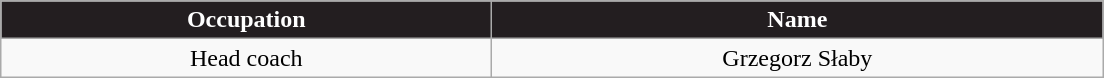<table class="wikitable" style="font-size:100%; text-align:center">
<tr>
<th style="color:#FFFFFF; background-color:#231E20; width:20em">Occupation</th>
<th colspan="2" style="color:#FFFFFF; background-color:#231E20; width:25em">Name</th>
</tr>
<tr>
<td>Head coach</td>
<td colspan="2"> Grzegorz Słaby</td>
</tr>
</table>
